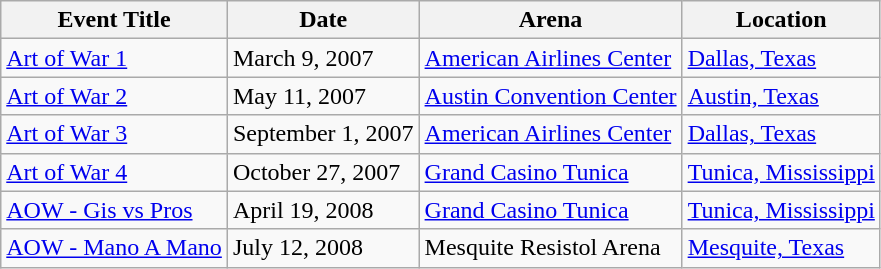<table class="wikitable">
<tr>
<th>Event Title</th>
<th>Date</th>
<th>Arena</th>
<th>Location</th>
</tr>
<tr>
<td><a href='#'>Art of War 1</a></td>
<td>March 9, 2007</td>
<td><a href='#'>American Airlines Center</a></td>
<td><a href='#'>Dallas, Texas</a></td>
</tr>
<tr>
<td><a href='#'>Art of War 2</a></td>
<td>May 11, 2007</td>
<td><a href='#'>Austin Convention Center</a></td>
<td><a href='#'>Austin, Texas</a></td>
</tr>
<tr>
<td><a href='#'>Art of War 3</a></td>
<td>September 1, 2007</td>
<td><a href='#'>American Airlines Center</a></td>
<td><a href='#'>Dallas, Texas</a></td>
</tr>
<tr>
<td><a href='#'>Art of War 4</a></td>
<td>October 27, 2007</td>
<td><a href='#'>Grand Casino Tunica</a></td>
<td><a href='#'>Tunica, Mississippi</a></td>
</tr>
<tr>
<td><a href='#'>AOW - Gis vs Pros</a></td>
<td>April 19, 2008</td>
<td><a href='#'>Grand Casino Tunica</a></td>
<td><a href='#'>Tunica, Mississippi</a></td>
</tr>
<tr>
<td><a href='#'>AOW - Mano A Mano</a></td>
<td>July 12, 2008</td>
<td>Mesquite Resistol Arena</td>
<td><a href='#'>Mesquite, Texas</a></td>
</tr>
</table>
